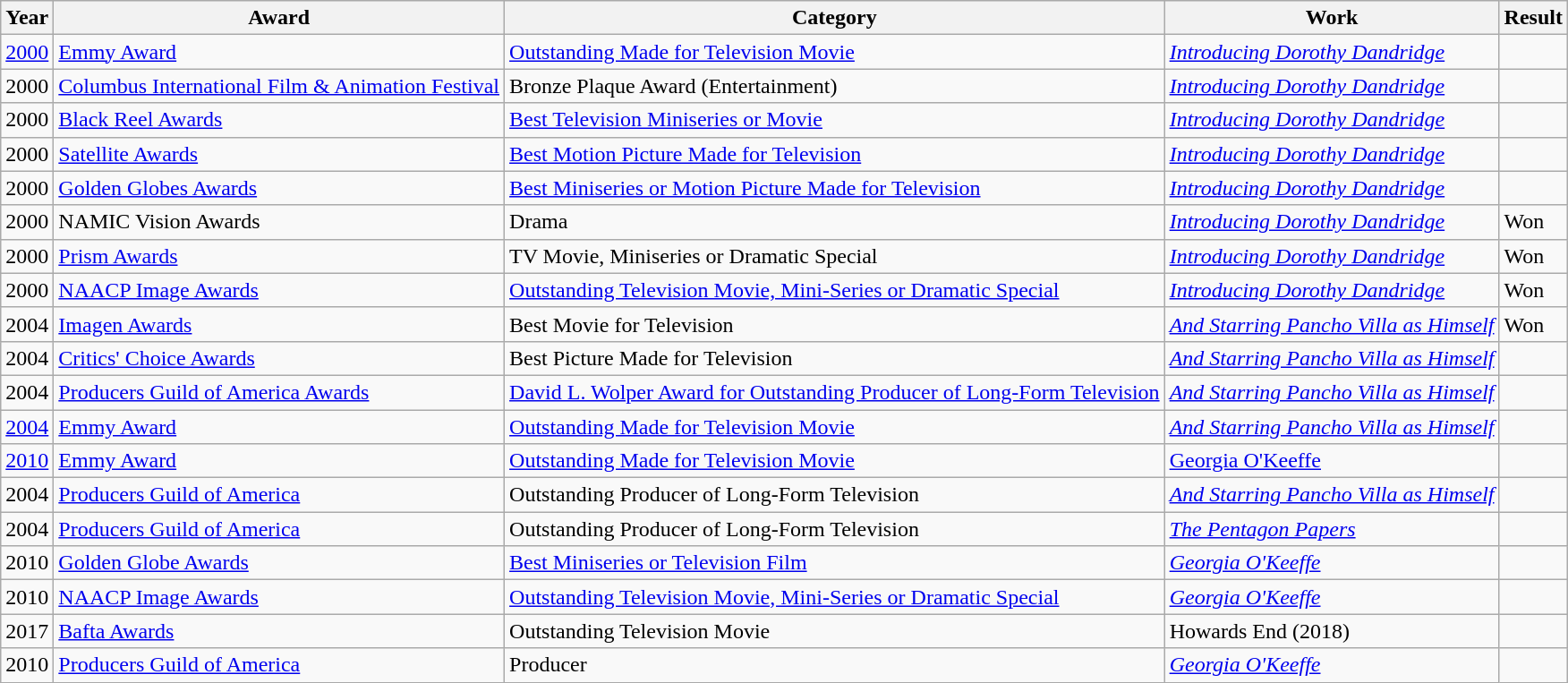<table class="wikitable sortable">
<tr>
<th>Year</th>
<th>Award</th>
<th>Category</th>
<th>Work</th>
<th>Result</th>
</tr>
<tr>
<td><a href='#'>2000</a></td>
<td><a href='#'>Emmy Award</a></td>
<td><a href='#'>Outstanding Made for Television Movie</a></td>
<td><em><a href='#'>Introducing Dorothy Dandridge</a></em></td>
<td></td>
</tr>
<tr>
<td>2000</td>
<td><a href='#'>Columbus International Film & Animation Festival</a></td>
<td>Bronze Plaque Award (Entertainment)</td>
<td><em><a href='#'>Introducing Dorothy Dandridge</a></em></td>
<td></td>
</tr>
<tr>
<td>2000</td>
<td><a href='#'>Black Reel Awards</a></td>
<td><a href='#'>Best Television Miniseries or Movie</a></td>
<td><em><a href='#'>Introducing Dorothy Dandridge</a></em></td>
<td></td>
</tr>
<tr>
<td>2000</td>
<td><a href='#'>Satellite Awards</a></td>
<td><a href='#'>Best Motion Picture Made for Television</a></td>
<td><em><a href='#'>Introducing Dorothy Dandridge</a></em></td>
<td></td>
</tr>
<tr>
<td>2000</td>
<td><a href='#'>Golden Globes Awards</a></td>
<td><a href='#'>Best Miniseries or Motion Picture Made for Television</a></td>
<td><em><a href='#'>Introducing Dorothy Dandridge</a></em></td>
<td></td>
</tr>
<tr>
<td>2000</td>
<td>NAMIC Vision Awards</td>
<td>Drama</td>
<td><em><a href='#'>Introducing Dorothy Dandridge</a></em></td>
<td>Won </td>
</tr>
<tr>
<td>2000</td>
<td><a href='#'>Prism Awards</a></td>
<td>TV Movie, Miniseries or Dramatic Special</td>
<td><em><a href='#'>Introducing Dorothy Dandridge</a></em></td>
<td>Won </td>
</tr>
<tr>
<td>2000</td>
<td><a href='#'>NAACP Image Awards</a></td>
<td><a href='#'>Outstanding Television Movie, Mini-Series or Dramatic Special</a></td>
<td><em><a href='#'>Introducing Dorothy Dandridge</a></em></td>
<td>Won </td>
</tr>
<tr>
<td>2004</td>
<td><a href='#'>Imagen Awards</a></td>
<td>Best Movie for Television</td>
<td><em><a href='#'>And Starring Pancho Villa as Himself</a></em></td>
<td>Won </td>
</tr>
<tr>
<td>2004</td>
<td><a href='#'>Critics' Choice Awards</a></td>
<td>Best Picture Made for Television</td>
<td><em><a href='#'>And Starring Pancho Villa as Himself</a></em></td>
<td></td>
</tr>
<tr>
<td>2004</td>
<td><a href='#'>Producers Guild of America Awards</a></td>
<td><a href='#'>David L. Wolper Award for Outstanding Producer of Long-Form Television</a></td>
<td><em><a href='#'>And Starring Pancho Villa as Himself</a></em></td>
<td></td>
</tr>
<tr>
<td><a href='#'>2004</a></td>
<td><a href='#'>Emmy Award</a></td>
<td><a href='#'>Outstanding Made for Television Movie</a></td>
<td><em><a href='#'>And Starring Pancho Villa as Himself</a></em></td>
<td></td>
</tr>
<tr>
<td><a href='#'>2010</a></td>
<td><a href='#'>Emmy Award</a></td>
<td><a href='#'>Outstanding Made for Television Movie</a></td>
<td><a href='#'>Georgia O'Keeffe</a></td>
<td></td>
</tr>
<tr>
<td>2004</td>
<td><a href='#'>Producers Guild of America</a></td>
<td>Outstanding Producer of Long-Form Television</td>
<td><em><a href='#'>And Starring Pancho Villa as Himself</a></em></td>
<td></td>
</tr>
<tr>
<td>2004</td>
<td><a href='#'>Producers Guild of America</a></td>
<td>Outstanding Producer of Long-Form Television</td>
<td><em><a href='#'>The Pentagon Papers</a></em></td>
<td></td>
</tr>
<tr>
<td>2010</td>
<td><a href='#'>Golden Globe Awards</a></td>
<td><a href='#'>Best Miniseries or Television Film</a></td>
<td><a href='#'><em>Georgia O'Keeffe</em></a></td>
<td></td>
</tr>
<tr>
<td>2010</td>
<td><a href='#'>NAACP Image Awards</a></td>
<td><a href='#'>Outstanding Television Movie, Mini-Series or Dramatic Special</a></td>
<td><a href='#'><em>Georgia O'Keeffe</em></a></td>
<td></td>
</tr>
<tr>
<td>2017</td>
<td><a href='#'>Bafta Awards</a></td>
<td>Outstanding Television Movie</td>
<td>Howards End (2018)</td>
<td></td>
</tr>
<tr>
<td>2010</td>
<td><a href='#'>Producers Guild of America</a></td>
<td>Producer</td>
<td><a href='#'><em>Georgia O'Keeffe</em></a></td>
<td></td>
</tr>
</table>
